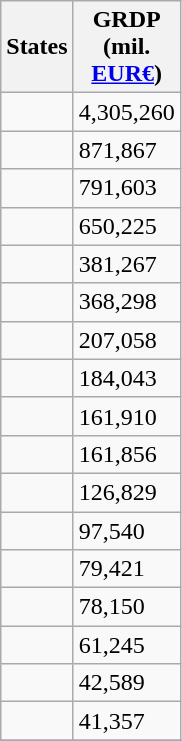<table class="sortable wikitable sticky-header static-row-numbers col1left" >
<tr>
<th>States</th>
<th>GRDP<br>(mil.<br><a href='#'>EUR€</a>)</th>
</tr>
<tr class="sorttop static-row-header">
<td><strong></strong></td>
<td>4,305,260</td>
</tr>
<tr>
<td></td>
<td>871,867</td>
</tr>
<tr>
<td></td>
<td>791,603</td>
</tr>
<tr>
<td></td>
<td>650,225</td>
</tr>
<tr>
<td></td>
<td>381,267</td>
</tr>
<tr>
<td></td>
<td>368,298</td>
</tr>
<tr>
<td></td>
<td>207,058</td>
</tr>
<tr>
<td></td>
<td>184,043</td>
</tr>
<tr>
<td></td>
<td>161,910</td>
</tr>
<tr>
<td></td>
<td>161,856</td>
</tr>
<tr>
<td></td>
<td>126,829</td>
</tr>
<tr>
<td></td>
<td>97,540</td>
</tr>
<tr>
<td></td>
<td>79,421</td>
</tr>
<tr>
<td></td>
<td>78,150</td>
</tr>
<tr>
<td></td>
<td>61,245</td>
</tr>
<tr>
<td></td>
<td>42,589</td>
</tr>
<tr>
<td></td>
<td>41,357</td>
</tr>
<tr>
</tr>
</table>
